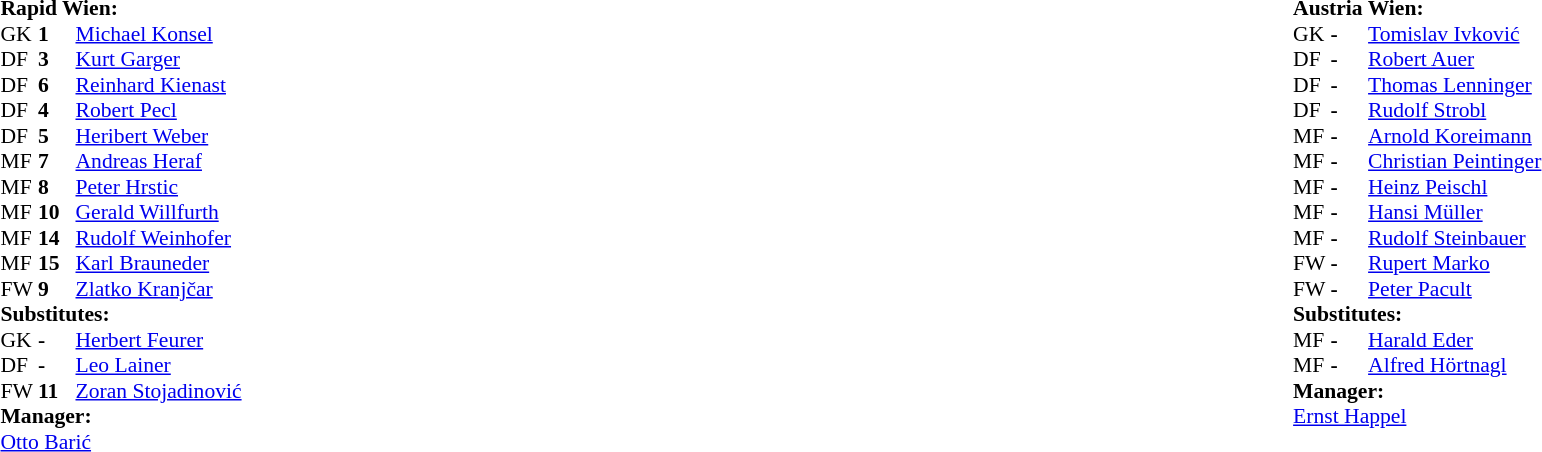<table width="100%">
<tr>
<td valign="top" width="50%"><br><table style="font-size: 90%" cellspacing="0" cellpadding="0">
<tr>
<td colspan="4"><strong>Rapid Wien:</strong></td>
</tr>
<tr>
<th width="25"></th>
<th width="25"></th>
</tr>
<tr>
<td>GK</td>
<td><strong>1</strong></td>
<td> <a href='#'>Michael Konsel</a></td>
<td></td>
<td></td>
</tr>
<tr>
<td>DF</td>
<td><strong>3</strong></td>
<td> <a href='#'>Kurt Garger</a></td>
</tr>
<tr>
<td>DF</td>
<td><strong>6</strong></td>
<td> <a href='#'>Reinhard Kienast</a></td>
<td></td>
<td></td>
</tr>
<tr>
<td>DF</td>
<td><strong>4</strong></td>
<td> <a href='#'>Robert Pecl</a></td>
</tr>
<tr>
<td>DF</td>
<td><strong>5</strong></td>
<td> <a href='#'>Heribert Weber</a></td>
</tr>
<tr>
<td>MF</td>
<td><strong>7</strong></td>
<td> <a href='#'>Andreas Heraf</a></td>
</tr>
<tr>
<td>MF</td>
<td><strong>8</strong></td>
<td> <a href='#'>Peter Hrstic</a></td>
</tr>
<tr>
<td>MF</td>
<td><strong>10</strong></td>
<td> <a href='#'>Gerald Willfurth</a></td>
</tr>
<tr>
<td>MF</td>
<td><strong>14</strong></td>
<td> <a href='#'>Rudolf Weinhofer</a></td>
<td></td>
<td></td>
</tr>
<tr>
<td>MF</td>
<td><strong>15</strong></td>
<td> <a href='#'>Karl Brauneder</a></td>
</tr>
<tr>
<td>FW</td>
<td><strong>9</strong></td>
<td> <a href='#'>Zlatko Kranjčar</a></td>
</tr>
<tr>
<td colspan=4><strong>Substitutes:</strong></td>
</tr>
<tr>
<td>GK</td>
<td><strong>-</strong></td>
<td> <a href='#'>Herbert Feurer</a></td>
<td></td>
<td></td>
</tr>
<tr>
<td>DF</td>
<td><strong>-</strong></td>
<td> <a href='#'>Leo Lainer</a></td>
<td></td>
<td></td>
</tr>
<tr>
<td>FW</td>
<td><strong>11</strong></td>
<td> <a href='#'>Zoran Stojadinović</a></td>
<td></td>
<td></td>
</tr>
<tr>
<td colspan=4><strong>Manager:</strong></td>
</tr>
<tr>
<td colspan="4"> <a href='#'>Otto Barić</a></td>
</tr>
</table>
</td>
<td valign="top" width="50%"><br><table style="font-size: 90%" cellspacing="0" cellpadding="0" align=center>
<tr>
<td colspan="4"><strong>Austria Wien:</strong></td>
</tr>
<tr>
<th width="25"></th>
<th width="25"></th>
</tr>
<tr>
<td>GK</td>
<td><strong>-</strong></td>
<td> <a href='#'>Tomislav Ivković</a></td>
</tr>
<tr>
<td>DF</td>
<td><strong>-</strong></td>
<td> <a href='#'>Robert Auer</a></td>
</tr>
<tr>
<td>DF</td>
<td><strong>-</strong></td>
<td> <a href='#'>Thomas Lenninger</a></td>
</tr>
<tr>
<td>DF</td>
<td><strong>-</strong></td>
<td> <a href='#'>Rudolf Strobl</a></td>
</tr>
<tr>
<td>MF</td>
<td><strong>-</strong></td>
<td> <a href='#'>Arnold Koreimann</a></td>
<td></td>
<td></td>
</tr>
<tr>
<td>MF</td>
<td><strong>-</strong></td>
<td> <a href='#'>Christian Peintinger</a></td>
</tr>
<tr>
<td>MF</td>
<td><strong>-</strong></td>
<td> <a href='#'>Heinz Peischl</a></td>
</tr>
<tr>
<td>MF</td>
<td><strong>-</strong></td>
<td> <a href='#'>Hansi Müller</a></td>
</tr>
<tr>
<td>MF</td>
<td><strong>-</strong></td>
<td> <a href='#'>Rudolf Steinbauer</a></td>
</tr>
<tr>
<td>FW</td>
<td><strong>-</strong></td>
<td> <a href='#'>Rupert Marko</a></td>
</tr>
<tr>
<td>FW</td>
<td><strong>-</strong></td>
<td> <a href='#'>Peter Pacult</a></td>
<td></td>
<td></td>
</tr>
<tr>
<td colspan=4><strong>Substitutes:</strong></td>
</tr>
<tr>
<td>MF</td>
<td><strong>-</strong></td>
<td> <a href='#'>Harald Eder</a></td>
<td></td>
<td></td>
</tr>
<tr>
<td>MF</td>
<td><strong>-</strong></td>
<td> <a href='#'>Alfred Hörtnagl</a></td>
<td></td>
<td></td>
</tr>
<tr>
<td colspan=4><strong>Manager:</strong></td>
</tr>
<tr>
<td colspan="4"> <a href='#'>Ernst Happel</a></td>
</tr>
</table>
</td>
</tr>
</table>
